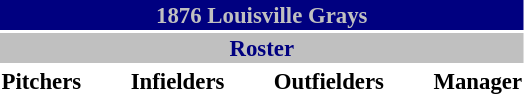<table class="toccolours" style="font-size: 95%;">
<tr>
<th colspan="10" style="background-color: navy; color: #C0C0C0; text-align: center;">1876 Louisville Grays</th>
</tr>
<tr>
<td colspan="10" style="background-color: #C0C0C0; color: navy; text-align: center;"><strong>Roster</strong></td>
</tr>
<tr>
<td valign="top"><strong>Pitchers</strong><br>

</td>
<td width="25px"></td>
<td valign="top"><strong>Infielders</strong><br>



</td>
<td width="25px"></td>
<td valign="top"><strong>Outfielders</strong><br>





</td>
<td width="25px"></td>
<td valign="top"><strong>Manager</strong><br></td>
</tr>
<tr>
</tr>
</table>
